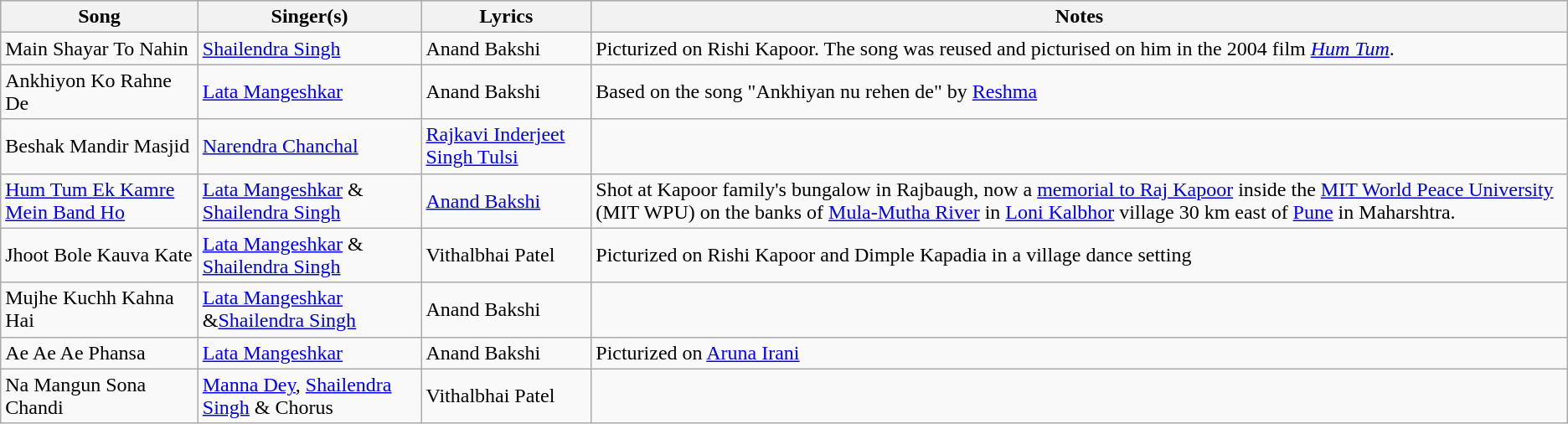<table class="wikitable">
<tr style="background:#ccc; text-align:center;">
<th>Song</th>
<th>Singer(s)</th>
<th>Lyrics</th>
<th>Notes</th>
</tr>
<tr>
<td>Main Shayar To Nahin</td>
<td><a href='#'>Shailendra Singh</a></td>
<td>Anand Bakshi</td>
<td>Picturized on Rishi Kapoor. The song was reused and picturised on him in the 2004 film <em><a href='#'>Hum Tum</a></em>.</td>
</tr>
<tr>
<td>Ankhiyon Ko Rahne De</td>
<td><a href='#'>Lata Mangeshkar</a></td>
<td>Anand Bakshi</td>
<td>Based on the song "Ankhiyan nu rehen de" by <a href='#'>Reshma</a></td>
</tr>
<tr>
<td>Beshak Mandir Masjid</td>
<td><a href='#'>Narendra Chanchal</a></td>
<td><a href='#'>Rajkavi Inderjeet Singh Tulsi</a></td>
<td></td>
</tr>
<tr>
<td><a href='#'>Hum Tum Ek Kamre Mein Band Ho</a></td>
<td><a href='#'>Lata Mangeshkar</a> & <a href='#'>Shailendra Singh</a></td>
<td><a href='#'>Anand Bakshi</a></td>
<td>Shot at Kapoor family's bungalow in Rajbaugh, now a <a href='#'>memorial to Raj Kapoor</a> inside the <a href='#'>MIT World Peace University</a> (MIT WPU) on the banks of <a href='#'>Mula-Mutha River</a> in <a href='#'>Loni Kalbhor</a> village 30 km east of <a href='#'>Pune</a> in Maharshtra.</td>
</tr>
<tr>
<td>Jhoot Bole Kauva Kate</td>
<td><a href='#'>Lata Mangeshkar</a> & <a href='#'>Shailendra Singh</a></td>
<td>Vithalbhai Patel</td>
<td>Picturized on Rishi Kapoor and Dimple Kapadia in a village dance setting</td>
</tr>
<tr>
<td>Mujhe Kuchh Kahna Hai</td>
<td><a href='#'>Lata Mangeshkar</a> &<a href='#'>Shailendra Singh</a></td>
<td>Anand Bakshi</td>
<td></td>
</tr>
<tr>
<td>Ae Ae Ae Phansa</td>
<td><a href='#'>Lata Mangeshkar</a></td>
<td>Anand Bakshi</td>
<td>Picturized on <a href='#'>Aruna Irani</a></td>
</tr>
<tr>
<td>Na Mangun Sona Chandi</td>
<td><a href='#'>Manna Dey</a>,  <a href='#'>Shailendra Singh</a> & Chorus</td>
<td>Vithalbhai Patel</td>
<td></td>
</tr>
</table>
